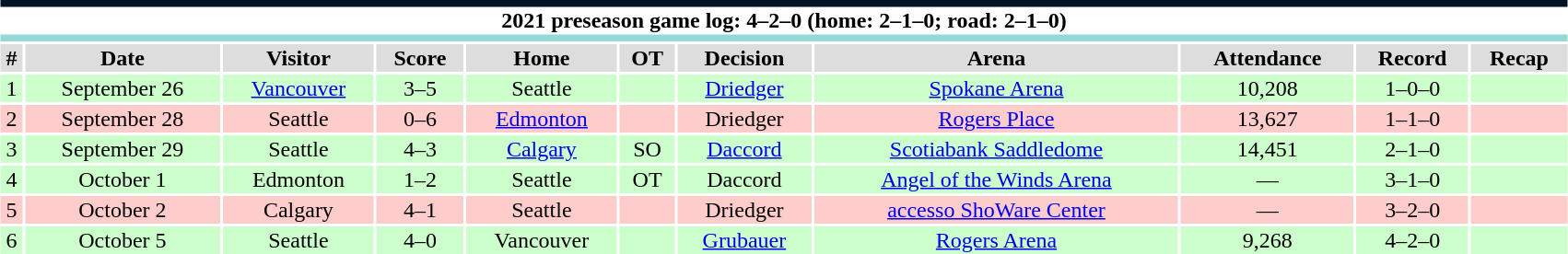<table class="toccolours collapsible collapsed" style="width:90%; clear:both; margin:1.5em auto; text-align:center;">
<tr>
<th colspan="11" style="background:#fff; border-top:#001425 5px solid; border-bottom:#96D8D8 5px solid;">2021 preseason game log: 4–2–0 (home: 2–1–0; road: 2–1–0)</th>
</tr>
<tr style="background:#ddd;">
<th>#</th>
<th>Date</th>
<th>Visitor</th>
<th>Score</th>
<th>Home</th>
<th>OT</th>
<th>Decision</th>
<th>Arena</th>
<th>Attendance</th>
<th>Record</th>
<th>Recap</th>
</tr>
<tr style="background:#cfc;">
<td>1</td>
<td>September 26</td>
<td><a href='#'>Vancouver</a></td>
<td>3–5</td>
<td>Seattle</td>
<td></td>
<td><a href='#'>Driedger</a></td>
<td><a href='#'>Spokane Arena</a></td>
<td>10,208</td>
<td>1–0–0</td>
<td></td>
</tr>
<tr style="background:#fcc;">
<td>2</td>
<td>September 28</td>
<td>Seattle</td>
<td>0–6</td>
<td><a href='#'>Edmonton</a></td>
<td></td>
<td>Driedger</td>
<td><a href='#'>Rogers Place</a></td>
<td>13,627</td>
<td>1–1–0</td>
<td></td>
</tr>
<tr style="background:#cfc;">
<td>3</td>
<td>September 29</td>
<td>Seattle</td>
<td>4–3</td>
<td><a href='#'>Calgary</a></td>
<td>SO</td>
<td><a href='#'>Daccord</a></td>
<td><a href='#'>Scotiabank Saddledome</a></td>
<td>14,451</td>
<td>2–1–0</td>
<td></td>
</tr>
<tr style="background:#cfc;">
<td>4</td>
<td>October 1</td>
<td>Edmonton</td>
<td>1–2</td>
<td>Seattle</td>
<td>OT</td>
<td>Daccord</td>
<td><a href='#'>Angel of the Winds Arena</a></td>
<td>—</td>
<td>3–1–0</td>
<td></td>
</tr>
<tr style="background:#fcc;">
<td>5</td>
<td>October 2</td>
<td>Calgary</td>
<td>4–1</td>
<td>Seattle</td>
<td></td>
<td>Driedger</td>
<td><a href='#'>accesso ShoWare Center</a></td>
<td>—</td>
<td>3–2–0</td>
<td></td>
</tr>
<tr style="background:#cfc;">
<td>6</td>
<td>October 5</td>
<td>Seattle</td>
<td>4–0</td>
<td>Vancouver</td>
<td></td>
<td><a href='#'>Grubauer</a></td>
<td><a href='#'>Rogers Arena</a></td>
<td>9,268</td>
<td>4–2–0</td>
<td></td>
</tr>
</table>
